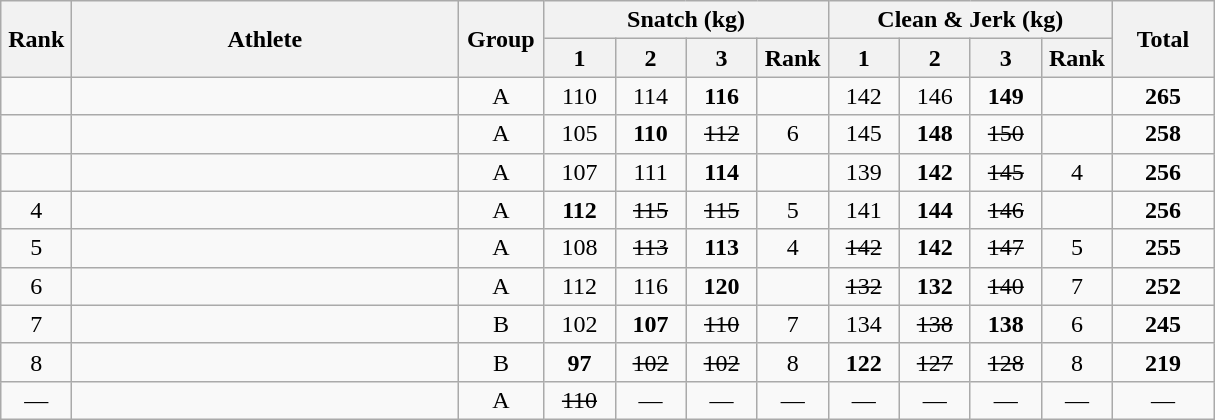<table class = "wikitable" style="text-align:center;">
<tr>
<th rowspan=2 width=40>Rank</th>
<th rowspan=2 width=250>Athlete</th>
<th rowspan=2 width=50>Group</th>
<th colspan=4>Snatch (kg)</th>
<th colspan=4>Clean & Jerk (kg)</th>
<th rowspan=2 width=60>Total</th>
</tr>
<tr>
<th width=40>1</th>
<th width=40>2</th>
<th width=40>3</th>
<th width=40>Rank</th>
<th width=40>1</th>
<th width=40>2</th>
<th width=40>3</th>
<th width=40>Rank</th>
</tr>
<tr>
<td></td>
<td align=left></td>
<td>A</td>
<td>110</td>
<td>114</td>
<td><strong>116</strong></td>
<td></td>
<td>142</td>
<td>146</td>
<td><strong>149</strong></td>
<td></td>
<td><strong>265</strong></td>
</tr>
<tr>
<td></td>
<td align=left></td>
<td>A</td>
<td>105</td>
<td><strong>110</strong></td>
<td><s>112</s></td>
<td>6</td>
<td>145</td>
<td><strong>148</strong></td>
<td><s>150</s></td>
<td></td>
<td><strong>258</strong></td>
</tr>
<tr>
<td></td>
<td align=left></td>
<td>A</td>
<td>107</td>
<td>111</td>
<td><strong>114</strong></td>
<td></td>
<td>139</td>
<td><strong>142</strong></td>
<td><s>145</s></td>
<td>4</td>
<td><strong>256</strong></td>
</tr>
<tr>
<td>4</td>
<td align=left></td>
<td>A</td>
<td><strong>112</strong></td>
<td><s>115</s></td>
<td><s>115</s></td>
<td>5</td>
<td>141</td>
<td><strong>144</strong></td>
<td><s>146</s></td>
<td></td>
<td><strong>256</strong></td>
</tr>
<tr>
<td>5</td>
<td align=left></td>
<td>A</td>
<td>108</td>
<td><s>113</s></td>
<td><strong>113</strong></td>
<td>4</td>
<td><s>142</s></td>
<td><strong>142</strong></td>
<td><s>147</s></td>
<td>5</td>
<td><strong>255</strong></td>
</tr>
<tr>
<td>6</td>
<td align=left></td>
<td>A</td>
<td>112</td>
<td>116</td>
<td><strong>120</strong></td>
<td></td>
<td><s>132</s></td>
<td><strong>132</strong></td>
<td><s>140</s></td>
<td>7</td>
<td><strong>252</strong></td>
</tr>
<tr>
<td>7</td>
<td align=left></td>
<td>B</td>
<td>102</td>
<td><strong>107</strong></td>
<td><s>110</s></td>
<td>7</td>
<td>134</td>
<td><s>138</s></td>
<td><strong>138</strong></td>
<td>6</td>
<td><strong>245</strong></td>
</tr>
<tr>
<td>8</td>
<td align=left></td>
<td>B</td>
<td><strong>97</strong></td>
<td><s>102</s></td>
<td><s>102</s></td>
<td>8</td>
<td><strong>122</strong></td>
<td><s>127</s></td>
<td><s>128</s></td>
<td>8</td>
<td><strong>219</strong></td>
</tr>
<tr>
<td>—</td>
<td align=left></td>
<td>A</td>
<td><s>110</s></td>
<td>—</td>
<td>—</td>
<td>—</td>
<td>—</td>
<td>—</td>
<td>—</td>
<td>—</td>
<td>—</td>
</tr>
</table>
